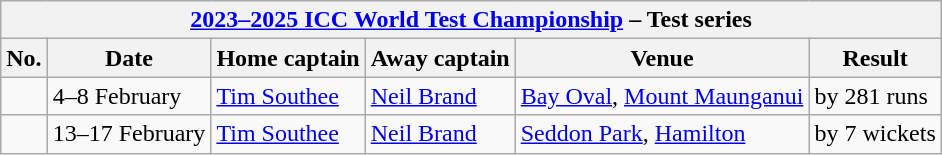<table class="wikitable">
<tr>
<th colspan="9"><a href='#'>2023–2025 ICC World Test Championship</a> – Test series</th>
</tr>
<tr>
<th>No.</th>
<th>Date</th>
<th>Home captain</th>
<th>Away captain</th>
<th>Venue</th>
<th>Result</th>
</tr>
<tr>
<td></td>
<td>4–8 February</td>
<td><a href='#'>Tim Southee</a></td>
<td><a href='#'>Neil Brand</a></td>
<td><a href='#'>Bay Oval</a>, <a href='#'>Mount Maunganui</a></td>
<td> by 281 runs</td>
</tr>
<tr>
<td></td>
<td>13–17 February</td>
<td><a href='#'>Tim Southee</a></td>
<td><a href='#'>Neil Brand</a></td>
<td><a href='#'>Seddon Park</a>, <a href='#'>Hamilton</a></td>
<td> by 7 wickets</td>
</tr>
</table>
